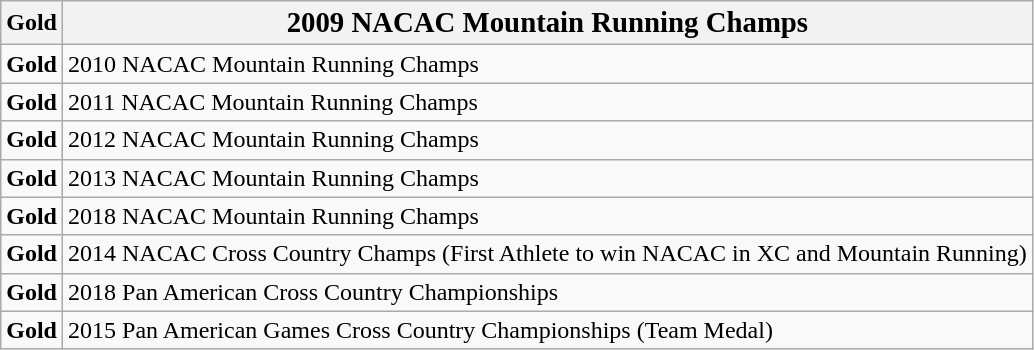<table class="wikitable">
<tr>
<th><strong>Gold</strong></th>
<th><strong><big>2009 NACAC Mountain Running Champs</big></strong></th>
</tr>
<tr>
<td><strong>Gold</strong></td>
<td>2010 NACAC Mountain Running Champs</td>
</tr>
<tr>
<td><strong>Gold</strong></td>
<td>2011 NACAC Mountain Running Champs</td>
</tr>
<tr>
<td><strong>Gold</strong></td>
<td>2012 NACAC Mountain Running Champs</td>
</tr>
<tr>
<td><strong>Gold</strong></td>
<td>2013 NACAC Mountain Running Champs</td>
</tr>
<tr>
<td><strong>Gold</strong></td>
<td>2018 NACAC Mountain Running Champs</td>
</tr>
<tr>
<td><strong>Gold</strong></td>
<td>2014 NACAC Cross Country Champs (First Athlete to win NACAC in XC and Mountain Running)</td>
</tr>
<tr>
<td><strong>Gold</strong></td>
<td>2018 Pan American Cross Country Championships</td>
</tr>
<tr>
<td><strong>Gold</strong></td>
<td>2015 Pan American Games Cross Country Championships (Team Medal)</td>
</tr>
</table>
